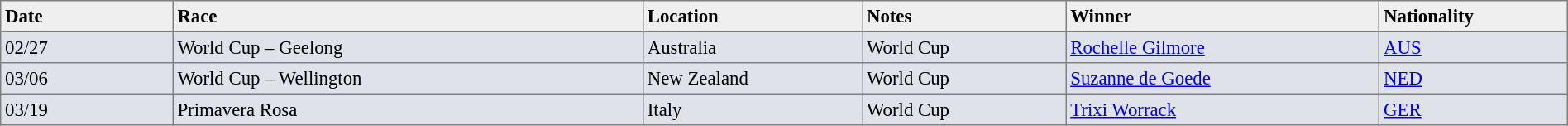<table width="100%" bgcolor="#f7f8ff" cellpadding="3" cellspacing="0" border="1" style="font-size: 95%; border: gray solid 1px; border-collapse: collapse;">
<tr bgcolor="#efefef">
<td width="11%"><strong>Date</strong></td>
<td width="30%"><strong>Race</strong></td>
<td width="14%"><strong>Location</strong></td>
<td width="13%"><strong>Notes</strong></td>
<td width="20%"><strong>Winner</strong></td>
<td width="14%"><strong>Nationality</strong></td>
</tr>
<tr bgcolor="#dfe2e9">
<td>02/27</td>
<td>World Cup – Geelong</td>
<td>Australia</td>
<td>World Cup</td>
<td><a href='#'>Rochelle Gilmore</a></td>
<td><a href='#'>AUS</a></td>
</tr>
<tr bgcolor="#dfe2e9">
<td>03/06</td>
<td>World Cup – Wellington</td>
<td>New Zealand</td>
<td>World Cup</td>
<td><a href='#'>Suzanne de Goede</a></td>
<td><a href='#'>NED</a></td>
</tr>
<tr bgcolor="#dfe2e9">
<td>03/19</td>
<td>Primavera Rosa</td>
<td>Italy</td>
<td>World Cup</td>
<td><a href='#'>Trixi Worrack</a></td>
<td><a href='#'>GER</a></td>
</tr>
</table>
